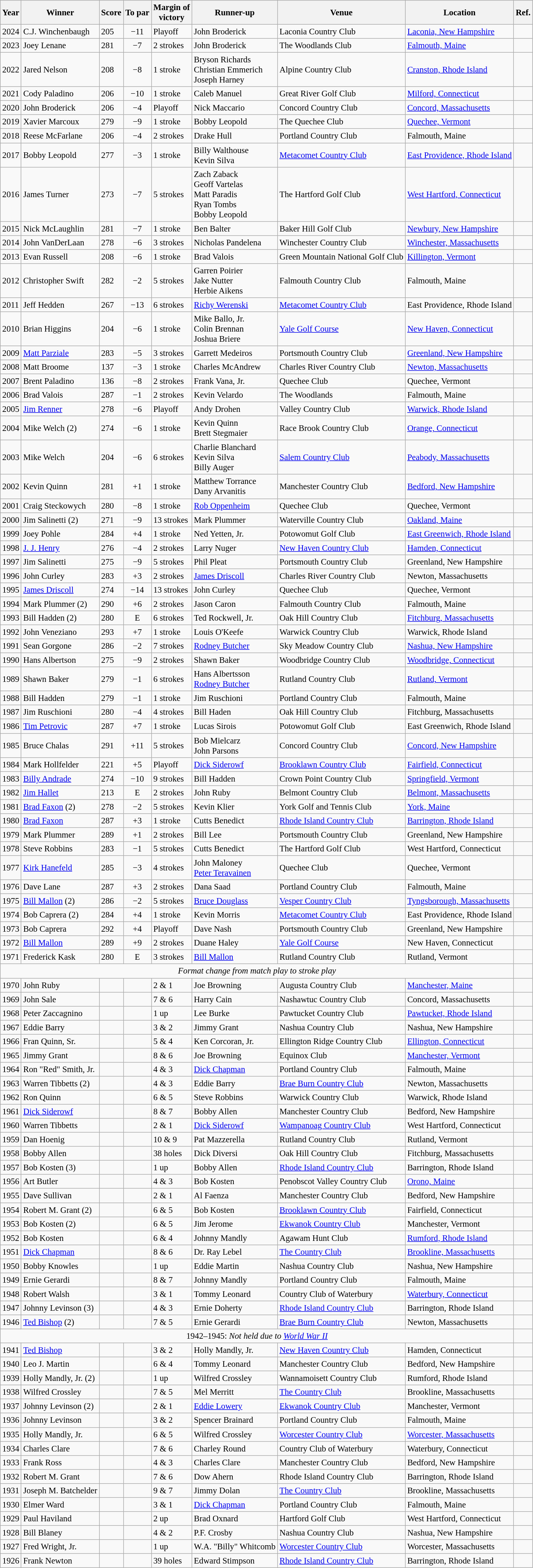<table class="wikitable" style="font-size:95%">
<tr>
<th>Year</th>
<th>Winner</th>
<th>Score</th>
<th>To par</th>
<th>Margin of<br>victory</th>
<th>Runner-up</th>
<th>Venue</th>
<th>Location</th>
<th>Ref.</th>
</tr>
<tr>
<td>2024</td>
<td>C.J. Winchenbaugh</td>
<td>205</td>
<td align=center>−11</td>
<td>Playoff</td>
<td>John Broderick</td>
<td>Laconia Country Club</td>
<td><a href='#'>Laconia, New Hampshire</a></td>
<td></td>
</tr>
<tr>
<td>2023</td>
<td>Joey Lenane</td>
<td>281</td>
<td align=center>−7</td>
<td>2 strokes</td>
<td>John Broderick</td>
<td>The Woodlands Club</td>
<td><a href='#'>Falmouth, Maine</a></td>
<td></td>
</tr>
<tr>
<td>2022</td>
<td>Jared Nelson</td>
<td>208</td>
<td align=center>−8</td>
<td>1 stroke</td>
<td>Bryson Richards<br>Christian Emmerich<br>Joseph Harney</td>
<td>Alpine Country Club</td>
<td><a href='#'>Cranston, Rhode Island</a></td>
<td></td>
</tr>
<tr>
<td>2021</td>
<td>Cody Paladino</td>
<td>206</td>
<td align=center>−10</td>
<td>1 stroke</td>
<td>Caleb Manuel</td>
<td>Great River Golf Club</td>
<td><a href='#'>Milford, Connecticut</a></td>
<td></td>
</tr>
<tr>
<td>2020</td>
<td>John Broderick</td>
<td>206</td>
<td align=center>−4</td>
<td>Playoff</td>
<td>Nick Maccario</td>
<td>Concord Country Club</td>
<td><a href='#'>Concord, Massachusetts</a></td>
<td></td>
</tr>
<tr>
<td>2019</td>
<td>Xavier Marcoux</td>
<td>279</td>
<td align=center>−9</td>
<td>1 stroke</td>
<td>Bobby Leopold</td>
<td>The Quechee Club</td>
<td><a href='#'>Quechee, Vermont</a></td>
<td></td>
</tr>
<tr>
<td>2018</td>
<td>Reese McFarlane</td>
<td>206</td>
<td align=center>−4</td>
<td>2 strokes</td>
<td>Drake Hull</td>
<td>Portland Country Club</td>
<td>Falmouth, Maine</td>
<td></td>
</tr>
<tr>
<td>2017</td>
<td>Bobby Leopold</td>
<td>277</td>
<td align=center>−3</td>
<td>1 stroke</td>
<td>Billy Walthouse<br>Kevin Silva</td>
<td><a href='#'>Metacomet Country Club</a></td>
<td><a href='#'>East Providence, Rhode Island</a></td>
<td></td>
</tr>
<tr>
<td>2016</td>
<td>James Turner</td>
<td>273</td>
<td align=center>−7</td>
<td>5 strokes</td>
<td>Zach Zaback<br>Geoff Vartelas<br>Matt Paradis<br>Ryan Tombs<br>Bobby Leopold</td>
<td>The Hartford Golf Club</td>
<td><a href='#'>West Hartford, Connecticut</a></td>
<td></td>
</tr>
<tr>
<td>2015</td>
<td>Nick McLaughlin</td>
<td>281</td>
<td align=center>−7</td>
<td>1 stroke</td>
<td>Ben Balter</td>
<td>Baker Hill Golf Club</td>
<td><a href='#'>Newbury, New Hampshire</a></td>
<td></td>
</tr>
<tr>
<td>2014</td>
<td>John VanDerLaan</td>
<td>278</td>
<td align=center>−6</td>
<td>3 strokes</td>
<td>Nicholas Pandelena</td>
<td>Winchester Country Club</td>
<td><a href='#'>Winchester, Massachusetts</a></td>
<td></td>
</tr>
<tr>
<td>2013</td>
<td>Evan Russell</td>
<td>208</td>
<td align=center>−6</td>
<td>1 stroke</td>
<td>Brad Valois</td>
<td>Green Mountain National Golf Club</td>
<td><a href='#'>Killington, Vermont</a></td>
<td></td>
</tr>
<tr>
<td>2012</td>
<td>Christopher Swift</td>
<td>282</td>
<td align=center>−2</td>
<td>5 strokes</td>
<td>Garren Poirier<br>Jake Nutter<br>Herbie Aikens</td>
<td>Falmouth Country Club</td>
<td>Falmouth, Maine</td>
<td></td>
</tr>
<tr>
<td>2011</td>
<td>Jeff Hedden</td>
<td>267</td>
<td align=center>−13</td>
<td>6 strokes</td>
<td><a href='#'>Richy Werenski</a></td>
<td><a href='#'>Metacomet Country Club</a></td>
<td>East Providence, Rhode Island</td>
<td></td>
</tr>
<tr>
<td>2010</td>
<td>Brian Higgins</td>
<td>204</td>
<td align=center>−6</td>
<td>1 stroke</td>
<td>Mike Ballo, Jr.<br>Colin Brennan<br>Joshua Briere</td>
<td><a href='#'>Yale Golf Course</a></td>
<td><a href='#'>New Haven, Connecticut</a></td>
<td></td>
</tr>
<tr>
<td>2009</td>
<td><a href='#'>Matt Parziale</a></td>
<td>283</td>
<td align=center>−5</td>
<td>3 strokes</td>
<td>Garrett Medeiros</td>
<td>Portsmouth Country Club</td>
<td><a href='#'>Greenland, New Hampshire</a></td>
<td></td>
</tr>
<tr>
<td>2008</td>
<td>Matt Broome</td>
<td>137</td>
<td align=center>−3</td>
<td>1 stroke</td>
<td>Charles McAndrew</td>
<td>Charles River Country Club</td>
<td><a href='#'>Newton, Massachusetts</a></td>
<td></td>
</tr>
<tr>
<td>2007</td>
<td>Brent Paladino</td>
<td>136</td>
<td align=center>−8</td>
<td>2 strokes</td>
<td>Frank Vana, Jr.</td>
<td>Quechee Club</td>
<td>Quechee, Vermont</td>
<td></td>
</tr>
<tr>
<td>2006</td>
<td>Brad Valois</td>
<td>287</td>
<td align=center>−1</td>
<td>2 strokes</td>
<td>Kevin Velardo</td>
<td>The Woodlands</td>
<td>Falmouth, Maine</td>
<td></td>
</tr>
<tr>
<td>2005</td>
<td><a href='#'>Jim Renner</a></td>
<td>278</td>
<td align=center>−6</td>
<td>Playoff</td>
<td>Andy Drohen</td>
<td>Valley Country Club</td>
<td><a href='#'>Warwick, Rhode Island</a></td>
<td></td>
</tr>
<tr>
<td>2004</td>
<td>Mike Welch (2)</td>
<td>274</td>
<td align=center>−6</td>
<td>1 stroke</td>
<td>Kevin Quinn<br>Brett Stegmaier</td>
<td>Race Brook Country Club</td>
<td><a href='#'>Orange, Connecticut</a></td>
<td></td>
</tr>
<tr>
<td>2003</td>
<td>Mike Welch</td>
<td>204</td>
<td align=center>−6</td>
<td>6 strokes</td>
<td>Charlie Blanchard<br>Kevin Silva<br>Billy Auger</td>
<td><a href='#'>Salem Country Club</a></td>
<td><a href='#'>Peabody, Massachusetts</a></td>
<td></td>
</tr>
<tr>
<td>2002</td>
<td>Kevin Quinn</td>
<td>281</td>
<td align=center>+1</td>
<td>1 stroke</td>
<td>Matthew Torrance<br>Dany Arvanitis</td>
<td>Manchester Country Club</td>
<td><a href='#'>Bedford, New Hampshire</a></td>
<td></td>
</tr>
<tr>
<td>2001</td>
<td>Craig Steckowych</td>
<td>280</td>
<td align=center>−8</td>
<td>1 stroke</td>
<td><a href='#'>Rob Oppenheim</a></td>
<td>Quechee Club</td>
<td>Quechee, Vermont</td>
<td></td>
</tr>
<tr>
<td>2000</td>
<td>Jim Salinetti (2)</td>
<td>271</td>
<td align=center>−9</td>
<td>13 strokes</td>
<td>Mark Plummer</td>
<td>Waterville Country Club</td>
<td><a href='#'>Oakland, Maine</a></td>
<td></td>
</tr>
<tr>
<td>1999</td>
<td>Joey Pohle</td>
<td>284</td>
<td align=center>+4</td>
<td>1 stroke</td>
<td>Ned Yetten, Jr.</td>
<td>Potowomut Golf Club</td>
<td><a href='#'>East Greenwich, Rhode Island</a></td>
<td></td>
</tr>
<tr>
<td>1998</td>
<td><a href='#'>J. J. Henry</a></td>
<td>276</td>
<td align=center>−4</td>
<td>2 strokes</td>
<td>Larry Nuger</td>
<td><a href='#'>New Haven Country Club</a></td>
<td><a href='#'>Hamden, Connecticut</a></td>
<td></td>
</tr>
<tr>
<td>1997</td>
<td>Jim Salinetti</td>
<td>275</td>
<td align=center>−9</td>
<td>5 strokes</td>
<td>Phil Pleat</td>
<td>Portsmouth Country Club</td>
<td>Greenland, New Hampshire</td>
<td></td>
</tr>
<tr>
<td>1996</td>
<td>John Curley</td>
<td>283</td>
<td align=center>+3</td>
<td>2 strokes</td>
<td><a href='#'>James Driscoll</a></td>
<td>Charles River Country Club</td>
<td>Newton, Massachusetts</td>
<td></td>
</tr>
<tr>
<td>1995</td>
<td><a href='#'>James Driscoll</a></td>
<td>274</td>
<td align=center>−14</td>
<td>13 strokes</td>
<td>John Curley</td>
<td>Quechee Club</td>
<td>Quechee, Vermont</td>
<td></td>
</tr>
<tr>
<td>1994</td>
<td>Mark Plummer (2)</td>
<td>290</td>
<td align=center>+6</td>
<td>2 strokes</td>
<td>Jason Caron</td>
<td>Falmouth Country Club</td>
<td>Falmouth, Maine</td>
<td></td>
</tr>
<tr>
<td>1993</td>
<td>Bill Hadden (2)</td>
<td>280</td>
<td align=center>E</td>
<td>6 strokes</td>
<td>Ted Rockwell, Jr.</td>
<td>Oak Hill Country Club</td>
<td><a href='#'>Fitchburg, Massachusetts</a></td>
<td></td>
</tr>
<tr>
<td>1992</td>
<td>John Veneziano</td>
<td>293</td>
<td align=center>+7</td>
<td>1 stroke</td>
<td>Louis O'Keefe</td>
<td>Warwick Country Club</td>
<td>Warwick, Rhode Island</td>
<td></td>
</tr>
<tr>
<td>1991</td>
<td>Sean Gorgone</td>
<td>286</td>
<td align=center>−2</td>
<td>7 strokes</td>
<td><a href='#'>Rodney Butcher</a></td>
<td>Sky Meadow Country Club</td>
<td><a href='#'>Nashua, New Hampshire</a></td>
<td></td>
</tr>
<tr>
<td>1990</td>
<td>Hans Albertson</td>
<td>275</td>
<td align=center>−9</td>
<td>2 strokes</td>
<td>Shawn Baker</td>
<td>Woodbridge Country Club</td>
<td><a href='#'>Woodbridge, Connecticut</a></td>
<td></td>
</tr>
<tr>
<td>1989</td>
<td>Shawn Baker</td>
<td>279</td>
<td align=center>−1</td>
<td>6 strokes</td>
<td>Hans Albertsson<br><a href='#'>Rodney Butcher</a></td>
<td>Rutland Country Club</td>
<td><a href='#'>Rutland, Vermont</a></td>
<td></td>
</tr>
<tr>
<td>1988</td>
<td>Bill Hadden</td>
<td>279</td>
<td align=center>−1</td>
<td>1 stroke</td>
<td>Jim Ruschioni</td>
<td>Portland Country Club</td>
<td>Falmouth, Maine</td>
<td></td>
</tr>
<tr>
<td>1987</td>
<td>Jim Ruschioni</td>
<td>280</td>
<td align=center>−4</td>
<td>4 strokes</td>
<td>Bill Haden</td>
<td>Oak Hill Country Club</td>
<td>Fitchburg, Massachusetts</td>
<td></td>
</tr>
<tr>
<td>1986</td>
<td><a href='#'>Tim Petrovic</a></td>
<td>287</td>
<td align=center>+7</td>
<td>1 stroke</td>
<td>Lucas Sirois</td>
<td>Potowomut Golf Club</td>
<td>East Greenwich, Rhode Island</td>
<td></td>
</tr>
<tr>
<td>1985</td>
<td>Bruce Chalas</td>
<td>291</td>
<td align=center>+11</td>
<td>5 strokes</td>
<td>Bob Mielcarz<br>John Parsons</td>
<td>Concord Country Club</td>
<td><a href='#'>Concord, New Hampshire</a></td>
<td></td>
</tr>
<tr>
<td>1984</td>
<td>Mark Hollfelder</td>
<td>221</td>
<td align=center>+5</td>
<td>Playoff</td>
<td><a href='#'>Dick Siderowf</a></td>
<td><a href='#'>Brooklawn Country Club</a></td>
<td><a href='#'>Fairfield, Connecticut</a></td>
<td></td>
</tr>
<tr>
<td>1983</td>
<td><a href='#'>Billy Andrade</a></td>
<td>274</td>
<td align=center>−10</td>
<td>9 strokes</td>
<td>Bill Hadden</td>
<td>Crown Point Country Club</td>
<td><a href='#'>Springfield, Vermont</a></td>
<td></td>
</tr>
<tr>
<td>1982</td>
<td><a href='#'>Jim Hallet</a></td>
<td>213</td>
<td align=center>E</td>
<td>2 strokes</td>
<td>John Ruby</td>
<td>Belmont Country Club</td>
<td><a href='#'>Belmont, Massachusetts</a></td>
<td></td>
</tr>
<tr>
<td>1981</td>
<td><a href='#'>Brad Faxon</a> (2)</td>
<td>278</td>
<td align=center>−2</td>
<td>5 strokes</td>
<td>Kevin Klier</td>
<td>York Golf and Tennis Club</td>
<td><a href='#'>York, Maine</a></td>
<td></td>
</tr>
<tr>
<td>1980</td>
<td><a href='#'>Brad Faxon</a></td>
<td>287</td>
<td align=center>+3</td>
<td>1 stroke</td>
<td>Cutts Benedict</td>
<td><a href='#'>Rhode Island Country Club</a></td>
<td><a href='#'>Barrington, Rhode Island</a></td>
<td></td>
</tr>
<tr>
<td>1979</td>
<td>Mark Plummer</td>
<td>289</td>
<td align=center>+1</td>
<td>2 strokes</td>
<td>Bill Lee</td>
<td>Portsmouth Country Club</td>
<td>Greenland, New Hampshire</td>
<td></td>
</tr>
<tr>
<td>1978</td>
<td>Steve Robbins</td>
<td>283</td>
<td align=center>−1</td>
<td>5 strokes</td>
<td>Cutts Benedict</td>
<td>The Hartford Golf Club</td>
<td>West Hartford, Connecticut</td>
<td></td>
</tr>
<tr>
<td>1977</td>
<td><a href='#'>Kirk Hanefeld</a></td>
<td>285</td>
<td align=center>−3</td>
<td>4 strokes</td>
<td>John Maloney<br><a href='#'>Peter Teravainen</a></td>
<td>Quechee Club</td>
<td>Quechee, Vermont</td>
<td></td>
</tr>
<tr>
<td>1976</td>
<td>Dave Lane</td>
<td>287</td>
<td align=center>+3</td>
<td>2 strokes</td>
<td>Dana Saad</td>
<td>Portland Country Club</td>
<td>Falmouth, Maine</td>
<td></td>
</tr>
<tr>
<td>1975</td>
<td><a href='#'>Bill Mallon</a> (2)</td>
<td>286</td>
<td align=center>−2</td>
<td>5 strokes</td>
<td><a href='#'>Bruce Douglass</a></td>
<td><a href='#'>Vesper Country Club</a></td>
<td><a href='#'>Tyngsborough, Massachusetts</a></td>
<td></td>
</tr>
<tr>
<td>1974</td>
<td>Bob Caprera (2)</td>
<td>284</td>
<td align=center>+4</td>
<td>1 stroke</td>
<td>Kevin Morris</td>
<td><a href='#'>Metacomet Country Club</a></td>
<td>East Providence, Rhode Island</td>
<td></td>
</tr>
<tr>
<td>1973</td>
<td>Bob Caprera</td>
<td>292</td>
<td align=center>+4</td>
<td>Playoff</td>
<td>Dave Nash</td>
<td>Portsmouth Country Club</td>
<td>Greenland, New Hampshire</td>
<td></td>
</tr>
<tr>
<td>1972</td>
<td><a href='#'>Bill Mallon</a></td>
<td>289</td>
<td align=center>+9</td>
<td>2 strokes</td>
<td>Duane Haley</td>
<td><a href='#'>Yale Golf Course</a></td>
<td>New Haven, Connecticut</td>
<td></td>
</tr>
<tr>
<td>1971</td>
<td>Frederick Kask</td>
<td>280</td>
<td align=center>E</td>
<td>3 strokes</td>
<td><a href='#'>Bill Mallon</a></td>
<td>Rutland Country Club</td>
<td>Rutland, Vermont</td>
<td></td>
</tr>
<tr>
<td colspan=8 align=center><em>Format change from match play to stroke play</em></td>
<td></td>
</tr>
<tr>
<td>1970</td>
<td>John Ruby</td>
<td></td>
<td></td>
<td>2 & 1</td>
<td>Joe Browning</td>
<td>Augusta Country Club</td>
<td><a href='#'>Manchester, Maine</a></td>
<td></td>
</tr>
<tr>
<td>1969</td>
<td>John Sale</td>
<td></td>
<td></td>
<td>7 & 6</td>
<td>Harry Cain</td>
<td>Nashawtuc Country Club</td>
<td>Concord, Massachusetts</td>
<td></td>
</tr>
<tr>
<td>1968</td>
<td>Peter Zaccagnino</td>
<td></td>
<td></td>
<td>1 up</td>
<td>Lee Burke</td>
<td>Pawtucket Country Club</td>
<td><a href='#'>Pawtucket, Rhode Island</a></td>
<td></td>
</tr>
<tr>
<td>1967</td>
<td>Eddie Barry</td>
<td></td>
<td></td>
<td>3 & 2</td>
<td>Jimmy Grant</td>
<td>Nashua Country Club</td>
<td>Nashua, New Hampshire</td>
<td></td>
</tr>
<tr>
<td>1966</td>
<td>Fran Quinn, Sr.</td>
<td></td>
<td></td>
<td>5 & 4</td>
<td>Ken Corcoran, Jr.</td>
<td>Ellington Ridge Country Club</td>
<td><a href='#'>Ellington, Connecticut</a></td>
<td></td>
</tr>
<tr>
<td>1965</td>
<td>Jimmy Grant</td>
<td></td>
<td></td>
<td>8 & 6</td>
<td>Joe Browning</td>
<td>Equinox Club</td>
<td><a href='#'>Manchester, Vermont</a></td>
<td></td>
</tr>
<tr>
<td>1964</td>
<td>Ron "Red" Smith, Jr.</td>
<td></td>
<td></td>
<td>4 & 3</td>
<td><a href='#'>Dick Chapman</a></td>
<td>Portland Country Club</td>
<td>Falmouth, Maine</td>
<td></td>
</tr>
<tr>
<td>1963</td>
<td>Warren Tibbetts (2)</td>
<td></td>
<td></td>
<td>4 & 3</td>
<td>Eddie Barry</td>
<td><a href='#'>Brae Burn Country Club</a></td>
<td>Newton, Massachusetts</td>
<td></td>
</tr>
<tr>
<td>1962</td>
<td>Ron Quinn</td>
<td></td>
<td></td>
<td>6 & 5</td>
<td>Steve Robbins</td>
<td>Warwick Country Club</td>
<td>Warwick, Rhode Island</td>
<td></td>
</tr>
<tr>
<td>1961</td>
<td><a href='#'>Dick Siderowf</a></td>
<td></td>
<td></td>
<td>8 & 7</td>
<td>Bobby Allen</td>
<td>Manchester Country Club</td>
<td>Bedford, New Hampshire</td>
<td></td>
</tr>
<tr>
<td>1960</td>
<td>Warren Tibbetts</td>
<td></td>
<td></td>
<td>2 & 1</td>
<td><a href='#'>Dick Siderowf</a></td>
<td><a href='#'>Wampanoag Country Club</a></td>
<td>West Hartford, Connecticut</td>
<td></td>
</tr>
<tr>
<td>1959</td>
<td>Dan Hoenig</td>
<td></td>
<td></td>
<td>10 & 9</td>
<td>Pat Mazzerella</td>
<td>Rutland Country Club</td>
<td>Rutland, Vermont</td>
<td></td>
</tr>
<tr>
<td>1958</td>
<td>Bobby Allen</td>
<td></td>
<td></td>
<td>38 holes</td>
<td>Dick Diversi</td>
<td>Oak Hill Country Club</td>
<td>Fitchburg, Massachusetts</td>
<td></td>
</tr>
<tr>
<td>1957</td>
<td>Bob Kosten (3)</td>
<td></td>
<td></td>
<td>1 up</td>
<td>Bobby Allen</td>
<td><a href='#'>Rhode Island Country Club</a></td>
<td>Barrington, Rhode Island</td>
<td></td>
</tr>
<tr>
<td>1956</td>
<td>Art Butler</td>
<td></td>
<td></td>
<td>4 & 3</td>
<td>Bob Kosten</td>
<td>Penobscot Valley Country Club</td>
<td><a href='#'>Orono, Maine</a></td>
<td></td>
</tr>
<tr>
<td>1955</td>
<td>Dave Sullivan</td>
<td></td>
<td></td>
<td>2 & 1</td>
<td>Al Faenza</td>
<td>Manchester Country Club</td>
<td>Bedford, New Hampshire</td>
<td></td>
</tr>
<tr>
<td>1954</td>
<td>Robert M. Grant (2)</td>
<td></td>
<td></td>
<td>6 & 5</td>
<td>Bob Kosten</td>
<td><a href='#'>Brooklawn Country Club</a></td>
<td>Fairfield, Connecticut</td>
<td></td>
</tr>
<tr>
<td>1953</td>
<td>Bob Kosten (2)</td>
<td></td>
<td></td>
<td>6 & 5</td>
<td>Jim Jerome</td>
<td><a href='#'>Ekwanok Country Club</a></td>
<td>Manchester, Vermont</td>
<td></td>
</tr>
<tr>
<td>1952</td>
<td>Bob Kosten</td>
<td></td>
<td></td>
<td>6 & 4</td>
<td>Johnny Mandly</td>
<td>Agawam Hunt Club</td>
<td><a href='#'>Rumford, Rhode Island</a></td>
<td></td>
</tr>
<tr>
<td>1951</td>
<td><a href='#'>Dick Chapman</a></td>
<td></td>
<td></td>
<td>8 & 6</td>
<td>Dr. Ray Lebel</td>
<td><a href='#'>The Country Club</a></td>
<td><a href='#'>Brookline, Massachusetts</a></td>
<td></td>
</tr>
<tr>
<td>1950</td>
<td>Bobby Knowles</td>
<td></td>
<td></td>
<td>1 up</td>
<td>Eddie Martin</td>
<td>Nashua Country Club</td>
<td>Nashua, New Hampshire</td>
<td></td>
</tr>
<tr>
<td>1949</td>
<td>Ernie Gerardi</td>
<td></td>
<td></td>
<td>8 & 7</td>
<td>Johnny Mandly</td>
<td>Portland Country Club</td>
<td>Falmouth, Maine</td>
<td></td>
</tr>
<tr>
<td>1948</td>
<td>Robert Walsh</td>
<td></td>
<td></td>
<td>3 & 1</td>
<td>Tommy Leonard</td>
<td>Country Club of Waterbury</td>
<td><a href='#'>Waterbury, Connecticut</a></td>
<td></td>
</tr>
<tr>
<td>1947</td>
<td>Johnny Levinson (3)</td>
<td></td>
<td></td>
<td>4 & 3</td>
<td>Ernie Doherty</td>
<td><a href='#'>Rhode Island Country Club</a></td>
<td>Barrington, Rhode Island</td>
<td></td>
</tr>
<tr>
<td>1946</td>
<td><a href='#'>Ted Bishop</a> (2)</td>
<td></td>
<td></td>
<td>7 & 5</td>
<td>Ernie Gerardi</td>
<td><a href='#'>Brae Burn Country Club</a></td>
<td>Newton, Massachusetts</td>
<td></td>
</tr>
<tr>
<td colspan=8 align=center>1942–1945: <em>Not held due to <a href='#'>World War II</a></em></td>
<td></td>
</tr>
<tr>
<td>1941</td>
<td><a href='#'>Ted Bishop</a></td>
<td></td>
<td></td>
<td>3 & 2</td>
<td>Holly Mandly, Jr.</td>
<td><a href='#'>New Haven Country Club</a></td>
<td>Hamden, Connecticut</td>
<td></td>
</tr>
<tr>
<td>1940</td>
<td>Leo J. Martin</td>
<td></td>
<td></td>
<td>6 & 4</td>
<td>Tommy Leonard</td>
<td>Manchester Country Club</td>
<td>Bedford, New Hampshire</td>
<td></td>
</tr>
<tr>
<td>1939</td>
<td>Holly Mandly, Jr. (2)</td>
<td></td>
<td></td>
<td>1 up</td>
<td>Wilfred Crossley</td>
<td>Wannamoisett Country Club</td>
<td>Rumford, Rhode Island</td>
<td></td>
</tr>
<tr>
<td>1938</td>
<td>Wilfred Crossley</td>
<td></td>
<td></td>
<td>7 & 5</td>
<td>Mel Merritt</td>
<td><a href='#'>The Country Club</a></td>
<td>Brookline, Massachusetts</td>
<td></td>
</tr>
<tr>
<td>1937</td>
<td>Johnny Levinson (2)</td>
<td></td>
<td></td>
<td>2 & 1</td>
<td><a href='#'>Eddie Lowery</a></td>
<td><a href='#'>Ekwanok Country Club</a></td>
<td>Manchester, Vermont</td>
<td></td>
</tr>
<tr>
<td>1936</td>
<td>Johnny Levinson</td>
<td></td>
<td></td>
<td>3 & 2</td>
<td>Spencer Brainard</td>
<td>Portland Country Club</td>
<td>Falmouth, Maine</td>
<td></td>
</tr>
<tr>
<td>1935</td>
<td>Holly Mandly, Jr.</td>
<td></td>
<td></td>
<td>6 & 5</td>
<td>Wilfred Crossley</td>
<td><a href='#'>Worcester Country Club</a></td>
<td><a href='#'>Worcester, Massachusetts</a></td>
<td></td>
</tr>
<tr>
<td>1934</td>
<td>Charles Clare</td>
<td></td>
<td></td>
<td>7 & 6</td>
<td>Charley Round</td>
<td>Country Club of Waterbury</td>
<td>Waterbury, Connecticut</td>
<td></td>
</tr>
<tr>
<td>1933</td>
<td>Frank Ross</td>
<td></td>
<td></td>
<td>4 & 3</td>
<td>Charles Clare</td>
<td>Manchester Country Club</td>
<td>Bedford, New Hampshire</td>
<td></td>
</tr>
<tr>
<td>1932</td>
<td>Robert M. Grant</td>
<td></td>
<td></td>
<td>7 & 6</td>
<td>Dow Ahern</td>
<td>Rhode Island Country Club</td>
<td>Barrington, Rhode Island</td>
<td></td>
</tr>
<tr>
<td>1931</td>
<td>Joseph M. Batchelder</td>
<td></td>
<td></td>
<td>9 & 7</td>
<td>Jimmy Dolan</td>
<td><a href='#'>The Country Club</a></td>
<td>Brookline, Massachusetts</td>
<td></td>
</tr>
<tr>
<td>1930</td>
<td>Elmer Ward</td>
<td></td>
<td></td>
<td>3 & 1</td>
<td><a href='#'>Dick Chapman</a></td>
<td>Portland Country Club</td>
<td>Falmouth, Maine</td>
<td></td>
</tr>
<tr>
<td>1929</td>
<td>Paul Haviland</td>
<td></td>
<td></td>
<td>2 up</td>
<td>Brad Oxnard</td>
<td>Hartford Golf Club</td>
<td>West Hartford, Connecticut</td>
<td></td>
</tr>
<tr>
<td>1928</td>
<td>Bill Blaney</td>
<td></td>
<td></td>
<td>4 & 2</td>
<td>P.F. Crosby</td>
<td>Nashua Country Club</td>
<td>Nashua, New Hampshire</td>
<td></td>
</tr>
<tr>
<td>1927</td>
<td>Fred Wright, Jr.</td>
<td></td>
<td></td>
<td>1 up</td>
<td>W.A. "Billy" Whitcomb</td>
<td><a href='#'>Worcester Country Club</a></td>
<td>Worcester, Massachusetts</td>
<td></td>
</tr>
<tr>
<td>1926</td>
<td>Frank Newton</td>
<td></td>
<td></td>
<td>39 holes</td>
<td>Edward Stimpson</td>
<td><a href='#'>Rhode Island Country Club</a></td>
<td>Barrington, Rhode Island</td>
<td></td>
</tr>
</table>
